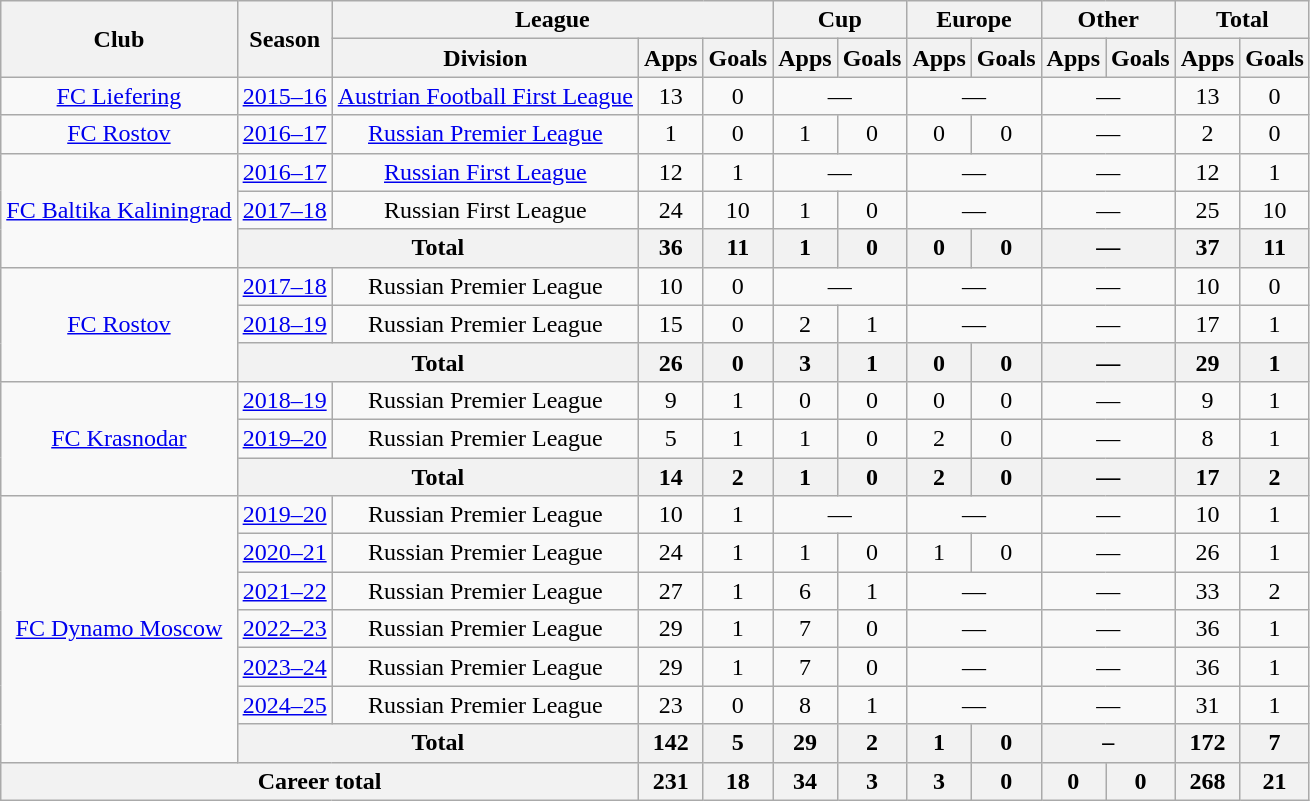<table class="wikitable" style="text-align: center;">
<tr>
<th rowspan="2">Club</th>
<th rowspan="2">Season</th>
<th colspan="3">League</th>
<th colspan="2">Cup</th>
<th colspan="2">Europe</th>
<th colspan="2">Other</th>
<th colspan="2">Total</th>
</tr>
<tr>
<th>Division</th>
<th>Apps</th>
<th>Goals</th>
<th>Apps</th>
<th>Goals</th>
<th>Apps</th>
<th>Goals</th>
<th>Apps</th>
<th>Goals</th>
<th>Apps</th>
<th>Goals</th>
</tr>
<tr>
<td><a href='#'>FC Liefering</a></td>
<td><a href='#'>2015–16</a></td>
<td><a href='#'>Austrian Football First League</a></td>
<td>13</td>
<td>0</td>
<td colspan="2">—</td>
<td colspan="2">—</td>
<td colspan="2">—</td>
<td>13</td>
<td>0</td>
</tr>
<tr>
<td><a href='#'>FC Rostov</a></td>
<td><a href='#'>2016–17</a></td>
<td><a href='#'>Russian Premier League</a></td>
<td>1</td>
<td>0</td>
<td>1</td>
<td>0</td>
<td>0</td>
<td>0</td>
<td colspan="2">—</td>
<td>2</td>
<td>0</td>
</tr>
<tr>
<td rowspan=3><a href='#'>FC Baltika Kaliningrad</a></td>
<td><a href='#'>2016–17</a></td>
<td><a href='#'>Russian First League</a></td>
<td>12</td>
<td>1</td>
<td colspan="2">—</td>
<td colspan="2">—</td>
<td colspan="2">—</td>
<td>12</td>
<td>1</td>
</tr>
<tr>
<td><a href='#'>2017–18</a></td>
<td>Russian First League</td>
<td>24</td>
<td>10</td>
<td>1</td>
<td>0</td>
<td colspan="2">—</td>
<td colspan="2">—</td>
<td>25</td>
<td>10</td>
</tr>
<tr>
<th colspan=2>Total</th>
<th>36</th>
<th>11</th>
<th>1</th>
<th>0</th>
<th>0</th>
<th>0</th>
<th colspan="2">—</th>
<th>37</th>
<th>11</th>
</tr>
<tr>
<td rowspan=3><a href='#'>FC Rostov</a></td>
<td><a href='#'>2017–18</a></td>
<td>Russian Premier League</td>
<td>10</td>
<td>0</td>
<td colspan="2">—</td>
<td colspan="2">—</td>
<td colspan="2">—</td>
<td>10</td>
<td>0</td>
</tr>
<tr>
<td><a href='#'>2018–19</a></td>
<td>Russian Premier League</td>
<td>15</td>
<td>0</td>
<td>2</td>
<td>1</td>
<td colspan="2">—</td>
<td colspan="2">—</td>
<td>17</td>
<td>1</td>
</tr>
<tr>
<th colspan=2>Total</th>
<th>26</th>
<th>0</th>
<th>3</th>
<th>1</th>
<th>0</th>
<th>0</th>
<th colspan="2">—</th>
<th>29</th>
<th>1</th>
</tr>
<tr>
<td rowspan=3><a href='#'>FC Krasnodar</a></td>
<td><a href='#'>2018–19</a></td>
<td>Russian Premier League</td>
<td>9</td>
<td>1</td>
<td>0</td>
<td>0</td>
<td>0</td>
<td>0</td>
<td colspan="2">—</td>
<td>9</td>
<td>1</td>
</tr>
<tr>
<td><a href='#'>2019–20</a></td>
<td>Russian Premier League</td>
<td>5</td>
<td>1</td>
<td>1</td>
<td>0</td>
<td>2</td>
<td>0</td>
<td colspan="2">—</td>
<td>8</td>
<td>1</td>
</tr>
<tr>
<th colspan=2>Total</th>
<th>14</th>
<th>2</th>
<th>1</th>
<th>0</th>
<th>2</th>
<th>0</th>
<th colspan="2">—</th>
<th>17</th>
<th>2</th>
</tr>
<tr>
<td rowspan="7"><a href='#'>FC Dynamo Moscow</a></td>
<td><a href='#'>2019–20</a></td>
<td>Russian Premier League</td>
<td>10</td>
<td>1</td>
<td colspan="2">—</td>
<td colspan="2">—</td>
<td colspan="2">—</td>
<td>10</td>
<td>1</td>
</tr>
<tr>
<td><a href='#'>2020–21</a></td>
<td>Russian Premier League</td>
<td>24</td>
<td>1</td>
<td>1</td>
<td>0</td>
<td>1</td>
<td>0</td>
<td colspan="2">—</td>
<td>26</td>
<td>1</td>
</tr>
<tr>
<td><a href='#'>2021–22</a></td>
<td>Russian Premier League</td>
<td>27</td>
<td>1</td>
<td>6</td>
<td>1</td>
<td colspan="2">—</td>
<td colspan="2">—</td>
<td>33</td>
<td>2</td>
</tr>
<tr>
<td><a href='#'>2022–23</a></td>
<td>Russian Premier League</td>
<td>29</td>
<td>1</td>
<td>7</td>
<td>0</td>
<td colspan="2">—</td>
<td colspan="2">—</td>
<td>36</td>
<td>1</td>
</tr>
<tr>
<td><a href='#'>2023–24</a></td>
<td>Russian Premier League</td>
<td>29</td>
<td>1</td>
<td>7</td>
<td>0</td>
<td colspan="2">—</td>
<td colspan="2">—</td>
<td>36</td>
<td>1</td>
</tr>
<tr>
<td><a href='#'>2024–25</a></td>
<td>Russian Premier League</td>
<td>23</td>
<td>0</td>
<td>8</td>
<td>1</td>
<td colspan="2">—</td>
<td colspan="2">—</td>
<td>31</td>
<td>1</td>
</tr>
<tr>
<th colspan="2">Total</th>
<th>142</th>
<th>5</th>
<th>29</th>
<th>2</th>
<th>1</th>
<th>0</th>
<th colspan=2>–</th>
<th>172</th>
<th>7</th>
</tr>
<tr>
<th colspan="3">Career total</th>
<th>231</th>
<th>18</th>
<th>34</th>
<th>3</th>
<th>3</th>
<th>0</th>
<th>0</th>
<th>0</th>
<th>268</th>
<th>21</th>
</tr>
</table>
